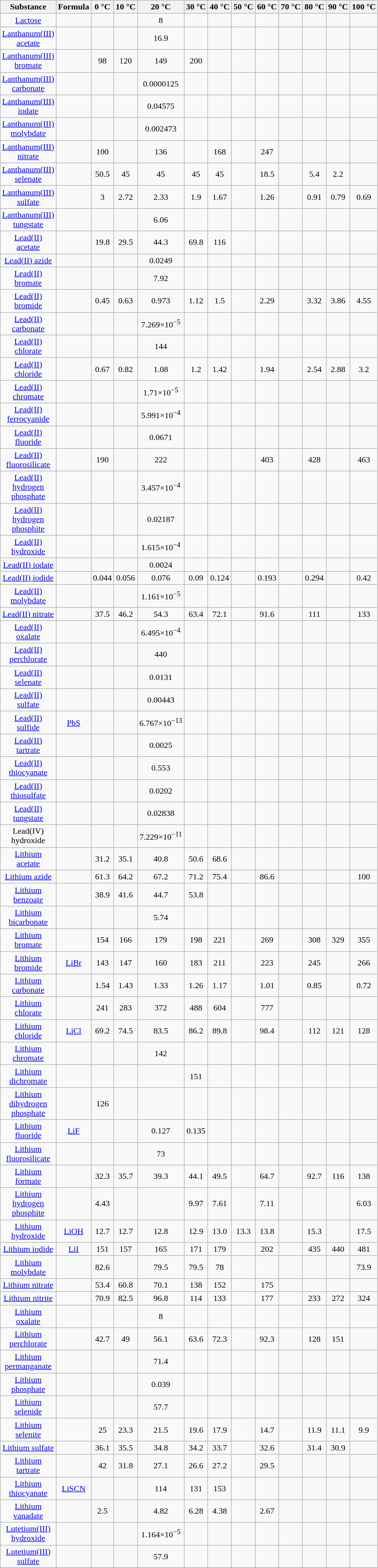<table class="wikitable sticky-header sortable" style="text-align:center;font-size: 10ml;">
<tr>
<th scope="col" style="width: 4em;">Substance</th>
<th scope="col" class="unsortable" style="width: 3em;">Formula</th>
<th scope="col">0 °C</th>
<th scope="col">10 °C</th>
<th scope="col">20 °C</th>
<th scope="col">30 °C</th>
<th scope="col">40 °C</th>
<th scope="col">50 °C</th>
<th scope="col">60 °C</th>
<th scope="col">70 °C</th>
<th scope="col">80 °C</th>
<th scope="col">90 °C</th>
<th scope="col">100 °C</th>
</tr>
<tr>
<td><a href='#'>Lactose</a></td>
<td><a href='#'></a></td>
<td></td>
<td></td>
<td>8</td>
<td></td>
<td></td>
<td></td>
<td></td>
<td></td>
<td></td>
<td></td>
<td></td>
</tr>
<tr>
<td><a href='#'>Lanthanum(III) acetate</a></td>
<td><a href='#'></a></td>
<td></td>
<td></td>
<td>16.9</td>
<td></td>
<td></td>
<td></td>
<td></td>
<td></td>
<td></td>
<td></td>
<td></td>
</tr>
<tr>
<td><a href='#'>Lanthanum(III) bromate</a></td>
<td><a href='#'></a></td>
<td>98</td>
<td>120</td>
<td>149</td>
<td>200</td>
<td></td>
<td></td>
<td></td>
<td></td>
<td></td>
<td></td>
<td></td>
</tr>
<tr>
<td><a href='#'>Lanthanum(III) carbonate</a></td>
<td><a href='#'></a></td>
<td></td>
<td></td>
<td>0.0000125</td>
<td></td>
<td></td>
<td></td>
<td></td>
<td></td>
<td></td>
<td></td>
</tr>
<tr>
<td><a href='#'>Lanthanum(III) iodate</a></td>
<td><a href='#'></a></td>
<td></td>
<td></td>
<td>0.04575</td>
<td></td>
<td></td>
<td></td>
<td></td>
<td></td>
<td></td>
<td></td>
<td></td>
</tr>
<tr>
<td><a href='#'>Lanthanum(III) molybdate</a></td>
<td><a href='#'></a></td>
<td></td>
<td></td>
<td>0.002473</td>
<td></td>
<td></td>
<td></td>
<td></td>
<td></td>
<td></td>
<td></td>
<td></td>
</tr>
<tr>
<td><a href='#'>Lanthanum(III) nitrate</a></td>
<td><a href='#'></a></td>
<td>100</td>
<td></td>
<td>136</td>
<td></td>
<td>168</td>
<td></td>
<td>247</td>
<td></td>
<td></td>
<td></td>
<td></td>
</tr>
<tr>
<td><a href='#'>Lanthanum(III) selenate</a></td>
<td><a href='#'></a></td>
<td>50.5</td>
<td>45</td>
<td>45</td>
<td>45</td>
<td>45</td>
<td></td>
<td>18.5</td>
<td></td>
<td>5.4</td>
<td>2.2</td>
<td></td>
</tr>
<tr>
<td><a href='#'>Lanthanum(III) sulfate</a></td>
<td><a href='#'></a></td>
<td>3</td>
<td>2.72</td>
<td>2.33</td>
<td>1.9</td>
<td>1.67</td>
<td></td>
<td>1.26</td>
<td></td>
<td>0.91</td>
<td>0.79</td>
<td>0.69</td>
</tr>
<tr>
<td><a href='#'>Lanthanum(III) tungstate</a></td>
<td><a href='#'></a></td>
<td></td>
<td></td>
<td>6.06</td>
<td></td>
<td></td>
<td></td>
<td></td>
<td></td>
<td></td>
<td></td>
<td></td>
</tr>
<tr>
<td><a href='#'>Lead(II) acetate</a></td>
<td><a href='#'></a></td>
<td>19.8</td>
<td>29.5</td>
<td>44.3</td>
<td>69.8</td>
<td>116</td>
<td></td>
<td></td>
<td></td>
<td></td>
<td></td>
<td></td>
</tr>
<tr>
<td><a href='#'>Lead(II) azide</a></td>
<td><a href='#'></a></td>
<td></td>
<td></td>
<td>0.0249</td>
<td></td>
<td></td>
<td></td>
<td></td>
<td></td>
<td></td>
<td></td>
<td></td>
</tr>
<tr>
<td><a href='#'>Lead(II) bromate</a></td>
<td><a href='#'></a></td>
<td></td>
<td></td>
<td>7.92</td>
<td></td>
<td></td>
<td></td>
<td></td>
<td></td>
<td></td>
<td></td>
<td></td>
</tr>
<tr>
<td><a href='#'>Lead(II) bromide</a></td>
<td><a href='#'></a></td>
<td>0.45</td>
<td>0.63</td>
<td>0.973</td>
<td>1.12</td>
<td>1.5</td>
<td></td>
<td>2.29</td>
<td></td>
<td>3.32</td>
<td>3.86</td>
<td>4.55</td>
</tr>
<tr>
<td><a href='#'>Lead(II) carbonate</a></td>
<td><a href='#'></a></td>
<td></td>
<td></td>
<td>7.269×10<sup>−5</sup></td>
<td></td>
<td></td>
<td></td>
<td></td>
<td></td>
<td></td>
<td></td>
<td></td>
</tr>
<tr>
<td><a href='#'>Lead(II) chlorate</a></td>
<td><a href='#'></a></td>
<td></td>
<td></td>
<td>144</td>
<td></td>
<td></td>
<td></td>
<td></td>
<td></td>
<td></td>
<td></td>
</tr>
<tr>
<td><a href='#'>Lead(II) chloride</a></td>
<td><a href='#'></a></td>
<td>0.67</td>
<td>0.82</td>
<td>1.08</td>
<td>1.2</td>
<td>1.42</td>
<td></td>
<td>1.94</td>
<td></td>
<td>2.54</td>
<td>2.88</td>
<td>3.2</td>
</tr>
<tr>
<td><a href='#'>Lead(II) chromate</a></td>
<td><a href='#'></a></td>
<td></td>
<td></td>
<td>1.71×10<sup>−5</sup></td>
<td></td>
<td></td>
<td></td>
<td></td>
<td></td>
<td></td>
<td></td>
<td></td>
</tr>
<tr>
<td><a href='#'>Lead(II) ferrocyanide</a></td>
<td><a href='#'></a></td>
<td></td>
<td></td>
<td>5.991×10<sup>−4</sup></td>
<td></td>
<td></td>
<td></td>
<td></td>
<td></td>
<td></td>
<td></td>
<td></td>
</tr>
<tr>
<td><a href='#'>Lead(II) fluoride</a></td>
<td><a href='#'></a></td>
<td></td>
<td></td>
<td>0.0671</td>
<td></td>
<td></td>
<td></td>
<td></td>
<td></td>
<td></td>
<td></td>
<td></td>
</tr>
<tr>
<td><a href='#'>Lead(II) fluorosilicate</a></td>
<td><a href='#'></a></td>
<td>190</td>
<td></td>
<td>222</td>
<td></td>
<td></td>
<td></td>
<td>403</td>
<td></td>
<td>428</td>
<td></td>
<td>463</td>
</tr>
<tr>
<td><a href='#'>Lead(II) hydrogen phosphate</a></td>
<td><a href='#'></a></td>
<td></td>
<td></td>
<td>3.457×10<sup>−4</sup></td>
<td></td>
<td></td>
<td></td>
<td></td>
<td></td>
<td></td>
<td></td>
<td></td>
</tr>
<tr>
<td><a href='#'>Lead(II) hydrogen phosphite</a></td>
<td><a href='#'></a></td>
<td></td>
<td></td>
<td>0.02187</td>
<td></td>
<td></td>
<td></td>
<td></td>
<td></td>
<td></td>
<td></td>
<td></td>
</tr>
<tr>
<td><a href='#'>Lead(II) hydroxide</a></td>
<td><a href='#'></a></td>
<td></td>
<td></td>
<td>1.615×10<sup>−4</sup></td>
<td></td>
<td></td>
<td></td>
<td></td>
<td></td>
<td></td>
<td></td>
<td></td>
</tr>
<tr>
<td><a href='#'>Lead(II) iodate</a></td>
<td><a href='#'></a></td>
<td></td>
<td></td>
<td>0.0024</td>
<td></td>
<td></td>
<td></td>
<td></td>
<td></td>
<td></td>
<td></td>
<td></td>
</tr>
<tr>
<td><a href='#'>Lead(II) iodide</a></td>
<td><a href='#'></a></td>
<td>0.044</td>
<td>0.056</td>
<td>0.076</td>
<td>0.09</td>
<td>0.124</td>
<td></td>
<td>0.193</td>
<td></td>
<td>0.294</td>
<td></td>
<td>0.42</td>
</tr>
<tr>
<td><a href='#'>Lead(II) molybdate</a></td>
<td><a href='#'></a></td>
<td></td>
<td></td>
<td>1.161×10<sup>−5</sup></td>
<td></td>
<td></td>
<td></td>
<td></td>
<td></td>
<td></td>
<td></td>
<td></td>
</tr>
<tr>
<td><a href='#'>Lead(II) nitrate</a></td>
<td><a href='#'></a></td>
<td>37.5</td>
<td>46.2</td>
<td>54.3</td>
<td>63.4</td>
<td>72.1</td>
<td></td>
<td>91.6</td>
<td></td>
<td>111</td>
<td></td>
<td>133</td>
</tr>
<tr>
<td><a href='#'>Lead(II) oxalate</a></td>
<td><a href='#'></a></td>
<td></td>
<td></td>
<td>6.495×10<sup>−4</sup></td>
<td></td>
<td></td>
<td></td>
<td></td>
<td></td>
<td></td>
<td></td>
<td></td>
</tr>
<tr>
<td><a href='#'>Lead(II) perchlorate</a></td>
<td><a href='#'></a></td>
<td></td>
<td></td>
<td>440</td>
<td></td>
<td></td>
<td></td>
<td></td>
<td></td>
<td></td>
<td></td>
<td></td>
</tr>
<tr>
<td><a href='#'>Lead(II) selenate</a></td>
<td><a href='#'></a></td>
<td></td>
<td></td>
<td>0.0131</td>
<td></td>
<td></td>
<td></td>
<td></td>
<td></td>
<td></td>
<td></td>
<td></td>
</tr>
<tr>
<td><a href='#'>Lead(II) sulfate</a></td>
<td><a href='#'></a></td>
<td></td>
<td></td>
<td>0.00443</td>
<td></td>
<td></td>
<td></td>
<td></td>
<td></td>
<td></td>
<td></td>
<td></td>
</tr>
<tr>
<td><a href='#'>Lead(II) sulfide</a></td>
<td><a href='#'>PbS</a></td>
<td></td>
<td></td>
<td>6.767×10<sup>−13</sup></td>
<td></td>
<td></td>
<td></td>
<td></td>
<td></td>
<td></td>
<td></td>
<td></td>
</tr>
<tr>
<td><a href='#'>Lead(II) tartrate</a></td>
<td><a href='#'></a></td>
<td></td>
<td></td>
<td>0.0025</td>
<td></td>
<td></td>
<td></td>
<td></td>
<td></td>
<td></td>
<td></td>
<td></td>
</tr>
<tr>
<td><a href='#'>Lead(II) thiocyanate</a></td>
<td><a href='#'></a></td>
<td></td>
<td></td>
<td>0.553</td>
<td></td>
<td></td>
<td></td>
<td></td>
<td></td>
<td></td>
<td></td>
<td></td>
</tr>
<tr>
<td><a href='#'>Lead(II) thiosulfate</a></td>
<td><a href='#'></a></td>
<td></td>
<td></td>
<td>0.0202</td>
<td></td>
<td></td>
<td></td>
<td></td>
<td></td>
<td></td>
<td></td>
<td></td>
</tr>
<tr>
<td><a href='#'>Lead(II) tungstate</a></td>
<td><a href='#'></a></td>
<td></td>
<td></td>
<td>0.02838</td>
<td></td>
<td></td>
<td></td>
<td></td>
<td></td>
<td></td>
<td></td>
<td></td>
</tr>
<tr>
<td>Lead(IV) hydroxide</td>
<td></td>
<td></td>
<td></td>
<td>7.229×10<sup>−11</sup></td>
<td></td>
<td></td>
<td></td>
<td></td>
<td></td>
<td></td>
<td></td>
<td></td>
</tr>
<tr>
<td><a href='#'>Lithium acetate</a></td>
<td><a href='#'></a></td>
<td>31.2</td>
<td>35.1</td>
<td>40.8</td>
<td>50.6</td>
<td>68.6</td>
<td></td>
<td></td>
<td></td>
<td></td>
<td></td>
<td></td>
</tr>
<tr>
<td><a href='#'>Lithium azide</a></td>
<td><a href='#'></a></td>
<td>61.3</td>
<td>64.2</td>
<td>67.2</td>
<td>71.2</td>
<td>75.4</td>
<td></td>
<td>86.6</td>
<td></td>
<td></td>
<td></td>
<td>100</td>
</tr>
<tr>
<td><a href='#'>Lithium benzoate</a></td>
<td><a href='#'></a></td>
<td>38.9</td>
<td>41.6</td>
<td>44.7</td>
<td>53.8</td>
<td></td>
<td></td>
<td></td>
<td></td>
<td></td>
<td></td>
<td></td>
</tr>
<tr>
<td><a href='#'>Lithium bicarbonate</a></td>
<td><a href='#'></a></td>
<td></td>
<td></td>
<td>5.74</td>
<td></td>
<td></td>
<td></td>
<td></td>
<td></td>
<td></td>
<td></td>
<td></td>
</tr>
<tr>
<td><a href='#'>Lithium bromate</a></td>
<td><a href='#'></a></td>
<td>154</td>
<td>166</td>
<td>179</td>
<td>198</td>
<td>221</td>
<td></td>
<td>269</td>
<td></td>
<td>308</td>
<td>329</td>
<td>355</td>
</tr>
<tr>
<td><a href='#'>Lithium bromide</a></td>
<td><a href='#'>LiBr</a></td>
<td>143</td>
<td>147</td>
<td>160</td>
<td>183</td>
<td>211</td>
<td></td>
<td>223</td>
<td></td>
<td>245</td>
<td></td>
<td>266</td>
</tr>
<tr>
<td><a href='#'>Lithium carbonate</a></td>
<td><a href='#'></a></td>
<td>1.54</td>
<td>1.43</td>
<td>1.33</td>
<td>1.26</td>
<td>1.17</td>
<td></td>
<td>1.01</td>
<td></td>
<td>0.85</td>
<td></td>
<td>0.72</td>
</tr>
<tr>
<td><a href='#'>Lithium chlorate</a></td>
<td><a href='#'></a></td>
<td>241</td>
<td>283</td>
<td>372</td>
<td>488</td>
<td>604</td>
<td></td>
<td>777</td>
<td></td>
<td></td>
<td></td>
<td></td>
</tr>
<tr>
<td><a href='#'>Lithium chloride</a></td>
<td><a href='#'>LiCl</a></td>
<td>69.2</td>
<td>74.5</td>
<td>83.5</td>
<td>86.2</td>
<td>89.8</td>
<td></td>
<td>98.4</td>
<td></td>
<td>112</td>
<td>121</td>
<td>128</td>
</tr>
<tr>
<td><a href='#'>Lithium chromate</a></td>
<td><a href='#'></a></td>
<td></td>
<td></td>
<td>142</td>
<td></td>
<td></td>
<td></td>
<td></td>
<td></td>
<td></td>
<td></td>
<td></td>
</tr>
<tr>
<td><a href='#'>Lithium dichromate</a></td>
<td><a href='#'></a></td>
<td></td>
<td></td>
<td></td>
<td>151</td>
<td></td>
<td></td>
<td></td>
<td></td>
<td></td>
<td></td>
<td></td>
</tr>
<tr>
<td><a href='#'>Lithium dihydrogen phosphate</a></td>
<td><a href='#'></a></td>
<td>126</td>
<td></td>
<td></td>
<td></td>
<td></td>
<td></td>
<td></td>
<td></td>
<td></td>
<td></td>
<td></td>
</tr>
<tr>
<td><a href='#'>Lithium fluoride</a></td>
<td><a href='#'>LiF</a></td>
<td></td>
<td></td>
<td>0.127</td>
<td>0.135</td>
<td></td>
<td></td>
<td></td>
<td></td>
<td></td>
<td></td>
<td></td>
</tr>
<tr>
<td><a href='#'>Lithium fluorosilicate</a></td>
<td><a href='#'></a></td>
<td></td>
<td></td>
<td>73</td>
<td></td>
<td></td>
<td></td>
<td></td>
<td></td>
<td></td>
<td></td>
<td></td>
</tr>
<tr>
<td><a href='#'>Lithium formate</a></td>
<td><a href='#'></a></td>
<td>32.3</td>
<td>35.7</td>
<td>39.3</td>
<td>44.1</td>
<td>49.5</td>
<td></td>
<td>64.7</td>
<td></td>
<td>92.7</td>
<td>116</td>
<td>138</td>
</tr>
<tr>
<td><a href='#'>Lithium hydrogen phosphite</a></td>
<td><a href='#'></a></td>
<td>4.43</td>
<td></td>
<td></td>
<td>9.97</td>
<td>7.61</td>
<td></td>
<td>7.11</td>
<td></td>
<td></td>
<td></td>
<td>6.03</td>
</tr>
<tr>
<td><a href='#'>Lithium hydroxide</a></td>
<td><a href='#'>LiOH</a></td>
<td>12.7</td>
<td>12.7</td>
<td>12.8</td>
<td>12.9</td>
<td>13.0</td>
<td>13.3</td>
<td>13.8</td>
<td></td>
<td>15.3</td>
<td></td>
<td>17.5</td>
</tr>
<tr>
<td><a href='#'>Lithium iodide</a></td>
<td><a href='#'>LiI</a></td>
<td>151</td>
<td>157</td>
<td>165</td>
<td>171</td>
<td>179</td>
<td></td>
<td>202</td>
<td></td>
<td>435</td>
<td>440</td>
<td>481</td>
</tr>
<tr>
<td><a href='#'>Lithium molybdate</a></td>
<td><a href='#'></a></td>
<td>82.6</td>
<td></td>
<td>79.5</td>
<td>79.5</td>
<td>78</td>
<td></td>
<td></td>
<td></td>
<td></td>
<td></td>
<td>73.9</td>
</tr>
<tr>
<td><a href='#'>Lithium nitrate</a></td>
<td><a href='#'></a></td>
<td>53.4</td>
<td>60.8</td>
<td>70.1</td>
<td>138</td>
<td>152</td>
<td></td>
<td>175</td>
<td></td>
<td></td>
<td></td>
<td></td>
</tr>
<tr>
<td><a href='#'>Lithium nitrite</a></td>
<td><a href='#'></a></td>
<td>70.9</td>
<td>82.5</td>
<td>96.8</td>
<td>114</td>
<td>133</td>
<td></td>
<td>177</td>
<td></td>
<td>233</td>
<td>272</td>
<td>324</td>
</tr>
<tr>
<td><a href='#'>Lithium oxalate</a></td>
<td><a href='#'></a></td>
<td></td>
<td></td>
<td>8</td>
<td></td>
<td></td>
<td></td>
<td></td>
<td></td>
<td></td>
<td></td>
<td></td>
</tr>
<tr>
<td><a href='#'>Lithium perchlorate</a></td>
<td><a href='#'></a></td>
<td>42.7</td>
<td>49</td>
<td>56.1</td>
<td>63.6</td>
<td>72.3</td>
<td></td>
<td>92.3</td>
<td></td>
<td>128</td>
<td>151</td>
<td></td>
</tr>
<tr>
<td><a href='#'>Lithium permanganate</a></td>
<td><a href='#'></a></td>
<td></td>
<td></td>
<td>71.4</td>
<td></td>
<td></td>
<td></td>
<td></td>
<td></td>
<td></td>
<td></td>
<td></td>
</tr>
<tr>
<td><a href='#'>Lithium phosphate</a></td>
<td><a href='#'></a></td>
<td></td>
<td></td>
<td>0.039</td>
<td></td>
<td></td>
<td></td>
<td></td>
<td></td>
<td></td>
<td></td>
<td></td>
</tr>
<tr>
<td><a href='#'>Lithium selenide</a></td>
<td><a href='#'></a></td>
<td></td>
<td></td>
<td>57.7</td>
<td></td>
<td></td>
<td></td>
<td></td>
<td></td>
<td></td>
<td></td>
<td></td>
</tr>
<tr>
<td><a href='#'>Lithium selenite</a></td>
<td><a href='#'></a></td>
<td>25</td>
<td>23.3</td>
<td>21.5</td>
<td>19.6</td>
<td>17.9</td>
<td></td>
<td>14.7</td>
<td></td>
<td>11.9</td>
<td>11.1</td>
<td>9.9</td>
</tr>
<tr>
<td><a href='#'>Lithium sulfate</a></td>
<td><a href='#'></a></td>
<td>36.1</td>
<td>35.5</td>
<td>34.8</td>
<td>34.2</td>
<td>33.7</td>
<td></td>
<td>32.6</td>
<td></td>
<td>31.4</td>
<td>30.9</td>
<td></td>
</tr>
<tr>
<td><a href='#'>Lithium tartrate</a></td>
<td><a href='#'></a></td>
<td>42</td>
<td>31.8</td>
<td>27.1</td>
<td>26.6</td>
<td>27.2</td>
<td></td>
<td>29.5</td>
<td></td>
<td></td>
<td></td>
<td></td>
</tr>
<tr>
<td><a href='#'>Lithium thiocyanate</a></td>
<td><a href='#'>LiSCN</a></td>
<td></td>
<td></td>
<td>114</td>
<td>131</td>
<td>153</td>
<td></td>
<td></td>
<td></td>
<td></td>
<td></td>
<td></td>
</tr>
<tr>
<td><a href='#'>Lithium vanadate</a></td>
<td><a href='#'></a></td>
<td>2.5</td>
<td></td>
<td>4.82</td>
<td>6.28</td>
<td>4.38</td>
<td></td>
<td>2.67</td>
<td></td>
<td></td>
<td></td>
<td></td>
</tr>
<tr>
<td><a href='#'>Lutetium(III) hydroxide</a></td>
<td><a href='#'></a></td>
<td></td>
<td></td>
<td>1.164×10<sup>−5</sup></td>
<td></td>
<td></td>
<td></td>
<td></td>
<td></td>
<td></td>
<td></td>
<td></td>
</tr>
<tr>
<td><a href='#'>Lutetium(III) sulfate</a></td>
<td><a href='#'></a></td>
<td></td>
<td></td>
<td>57.9</td>
<td></td>
<td></td>
<td></td>
<td></td>
<td></td>
<td></td>
<td></td>
<td></td>
</tr>
<tr>
</tr>
</table>
